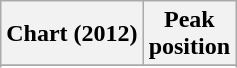<table class="wikitable sortable plainrowheaders" style="text-align:center">
<tr>
<th scope="col">Chart (2012)</th>
<th scope="col">Peak<br>position</th>
</tr>
<tr>
</tr>
<tr>
</tr>
<tr>
</tr>
<tr>
</tr>
</table>
